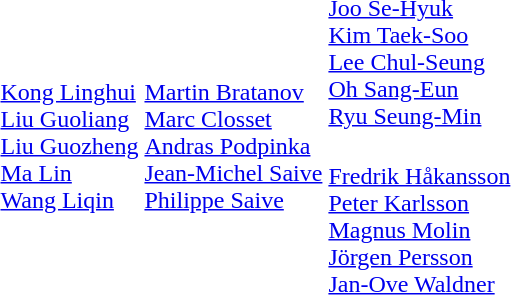<table>
<tr>
<td rowspan=2></td>
<td rowspan=2><br><a href='#'>Kong Linghui</a><br><a href='#'>Liu Guoliang</a><br><a href='#'>Liu Guozheng</a><br><a href='#'>Ma Lin</a><br><a href='#'>Wang Liqin</a></td>
<td rowspan=2><br><a href='#'>Martin Bratanov</a><br><a href='#'>Marc Closset</a><br><a href='#'>Andras Podpinka</a><br><a href='#'>Jean-Michel Saive</a><br><a href='#'>Philippe Saive</a></td>
<td><br><a href='#'>Joo Se-Hyuk</a><br><a href='#'>Kim Taek-Soo</a><br><a href='#'>Lee Chul-Seung</a><br><a href='#'>Oh Sang-Eun</a><br><a href='#'>Ryu Seung-Min</a></td>
</tr>
<tr>
<td><br><a href='#'>Fredrik Håkansson</a><br><a href='#'>Peter Karlsson</a><br><a href='#'>Magnus Molin</a><br><a href='#'>Jörgen Persson</a><br><a href='#'>Jan-Ove Waldner</a></td>
</tr>
</table>
